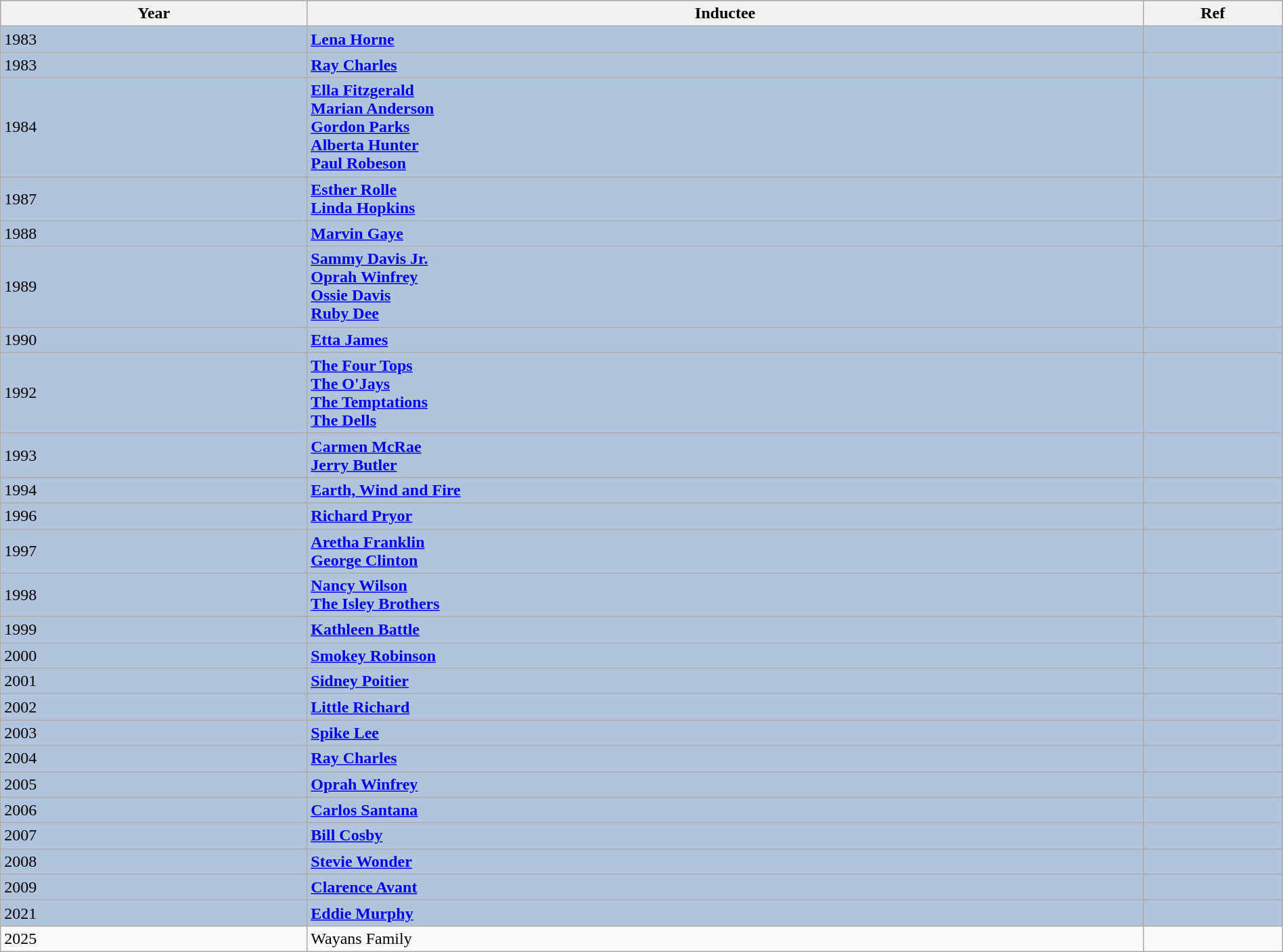<table class="wikitable" style="width:100%;">
<tr style="background:#bebebe;">
<th style="width:11%;">Year</th>
<th style="width:30%;">Inductee</th>
<th style="width:5%;">Ref</th>
</tr>
<tr style="background:#B0C4DE">
<td>1983</td>
<td><strong><a href='#'>Lena Horne</a></strong></td>
<td></td>
</tr>
<tr style="background:#B0C4DE">
<td>1983</td>
<td><strong><a href='#'>Ray Charles</a></strong></td>
<td></td>
</tr>
<tr style="background:#B0C4DE">
<td>1984</td>
<td><strong><a href='#'>Ella Fitzgerald</a><br><a href='#'>Marian Anderson</a><br><a href='#'>Gordon Parks</a><br><a href='#'>Alberta Hunter</a><br><a href='#'>Paul Robeson</a></strong></td>
<td></td>
</tr>
<tr style="background:#B0C4DE">
<td>1987</td>
<td><strong><a href='#'>Esther Rolle</a><br><a href='#'>Linda Hopkins</a></strong></td>
<td></td>
</tr>
<tr style="background:#B0C4DE">
<td>1988</td>
<td><strong> <a href='#'>Marvin Gaye</a></strong></td>
<td></td>
</tr>
<tr style="background:#B0C4DE">
<td>1989</td>
<td><strong><a href='#'>Sammy Davis Jr.</a><br><a href='#'>Oprah Winfrey</a><br><a href='#'>Ossie Davis</a><br><a href='#'>Ruby Dee</a></strong></td>
<td></td>
</tr>
<tr style="background:#B0C4DE">
<td>1990</td>
<td><strong><a href='#'>Etta James</a></strong></td>
<td></td>
</tr>
<tr style="background:#B0C4DE">
<td>1992</td>
<td><strong><a href='#'>The Four Tops</a><br><a href='#'>The O'Jays</a><br><a href='#'>The Temptations</a><br><a href='#'>The Dells</a></strong></td>
<td></td>
</tr>
<tr style="background:#B0C4DE">
<td>1993</td>
<td><strong><a href='#'>Carmen McRae</a><br><a href='#'>Jerry Butler</a></strong></td>
<td></td>
</tr>
<tr style="background:#B0C4DE">
<td>1994</td>
<td><strong><a href='#'>Earth, Wind and Fire</a></strong></td>
<td></td>
</tr>
<tr style="background:#B0C4DE">
<td>1996</td>
<td><strong><a href='#'>Richard Pryor</a></strong></td>
<td></td>
</tr>
<tr style="background:#B0C4DE">
<td>1997</td>
<td><strong><a href='#'>Aretha Franklin</a><br><a href='#'>George Clinton</a></strong></td>
<td></td>
</tr>
<tr style="background:#B0C4DE">
<td>1998</td>
<td><strong><a href='#'>Nancy Wilson</a><br><a href='#'>The Isley Brothers</a></strong></td>
<td></td>
</tr>
<tr style="background:#B0C4DE">
<td>1999</td>
<td><strong><a href='#'>Kathleen Battle</a></strong></td>
<td></td>
</tr>
<tr style="background:#B0C4DE">
<td>2000</td>
<td><strong><a href='#'>Smokey Robinson</a></strong></td>
<td></td>
</tr>
<tr style="background:#B0C4DE">
<td>2001</td>
<td><strong><a href='#'>Sidney Poitier</a></strong></td>
<td></td>
</tr>
<tr style="background:#B0C4DE">
<td>2002</td>
<td><strong><a href='#'>Little Richard</a></strong></td>
<td></td>
</tr>
<tr style="background:#B0C4DE">
<td>2003</td>
<td><strong><a href='#'>Spike Lee</a></strong></td>
<td></td>
</tr>
<tr style="background:#B0C4DE">
<td>2004</td>
<td><strong><a href='#'>Ray Charles</a></strong></td>
<td></td>
</tr>
<tr style="background:#B0C4DE">
<td>2005</td>
<td><strong><a href='#'>Oprah Winfrey</a></strong></td>
<td></td>
</tr>
<tr style="background:#B0C4DE">
<td>2006</td>
<td><strong><a href='#'>Carlos Santana</a></strong></td>
<td></td>
</tr>
<tr style="background:#B0C4DE">
<td>2007</td>
<td><strong><a href='#'>Bill Cosby</a></strong></td>
<td></td>
</tr>
<tr style="background:#B0C4DE">
<td>2008</td>
<td><strong><a href='#'>Stevie Wonder</a></strong></td>
<td></td>
</tr>
<tr style="background:#B0C4DE">
<td>2009</td>
<td><strong><a href='#'>Clarence Avant</a></strong></td>
<td></td>
</tr>
<tr style="background:#B0C4DE">
<td>2021</td>
<td><strong><a href='#'>Eddie Murphy</a></strong></td>
<td></td>
</tr>
<tr>
<td>2025</td>
<td>Wayans Family</td>
<td></td>
</tr>
</table>
